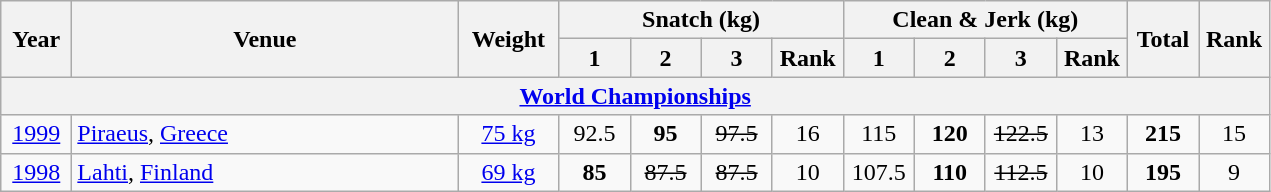<table class = "wikitable" style="text-align:center;">
<tr>
<th rowspan=2 width=40>Year</th>
<th rowspan=2 width=250>Venue</th>
<th rowspan=2 width=60>Weight</th>
<th colspan=4>Snatch (kg)</th>
<th colspan=4>Clean & Jerk (kg)</th>
<th rowspan=2 width=40>Total</th>
<th rowspan=2 width=40>Rank</th>
</tr>
<tr>
<th width=40>1</th>
<th width=40>2</th>
<th width=40>3</th>
<th width=40>Rank</th>
<th width=40>1</th>
<th width=40>2</th>
<th width=40>3</th>
<th width=40>Rank</th>
</tr>
<tr>
<th colspan=13><a href='#'>World Championships</a></th>
</tr>
<tr>
<td><a href='#'>1999</a></td>
<td align=left> <a href='#'>Piraeus</a>, <a href='#'>Greece</a></td>
<td><a href='#'>75 kg</a></td>
<td>92.5</td>
<td><strong>95</strong></td>
<td><s>97.5</s></td>
<td>16</td>
<td>115</td>
<td><strong>120</strong></td>
<td><s>122.5</s></td>
<td>13</td>
<td><strong>215</strong></td>
<td>15</td>
</tr>
<tr>
<td><a href='#'>1998</a></td>
<td align=left> <a href='#'>Lahti</a>, <a href='#'>Finland</a></td>
<td><a href='#'>69 kg</a></td>
<td><strong>85</strong></td>
<td><s>87.5</s></td>
<td><s>87.5</s></td>
<td>10</td>
<td>107.5</td>
<td><strong>110</strong></td>
<td><s>112.5</s></td>
<td>10</td>
<td><strong>195</strong></td>
<td>9</td>
</tr>
</table>
